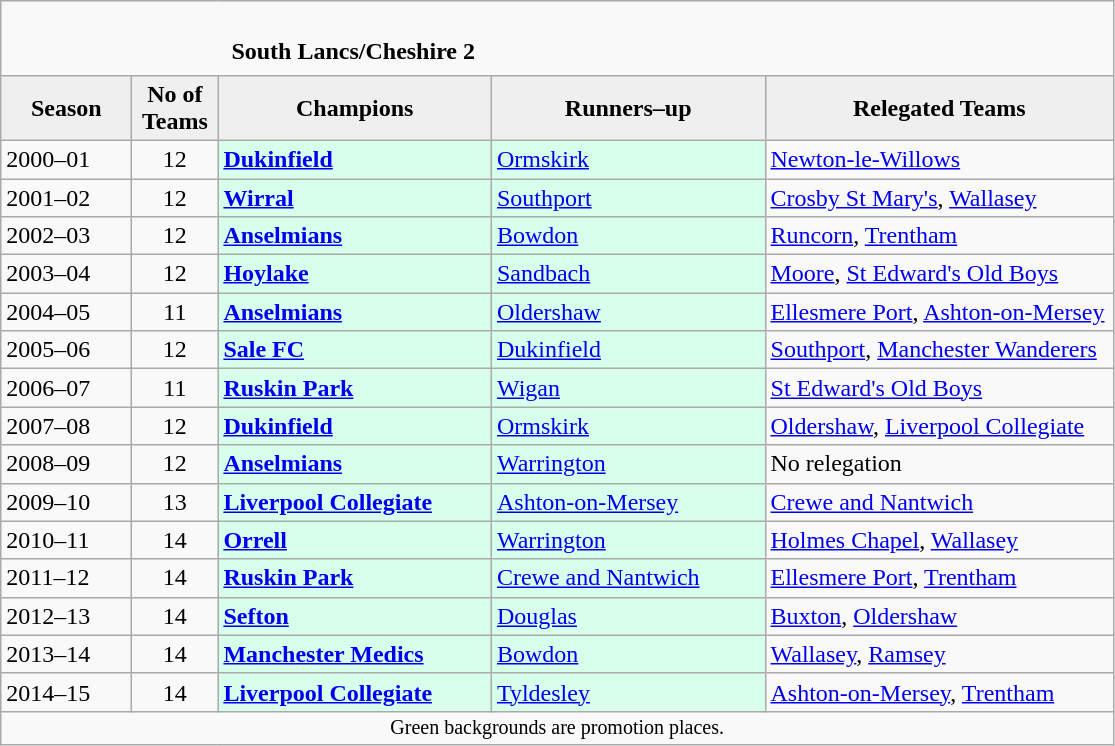<table class="wikitable" style="text-align: left;">
<tr>
<td colspan="11" cellpadding="0" cellspacing="0"><br><table border="0" style="width:100%;" cellpadding="0" cellspacing="0">
<tr>
<td style="width:20%; border:0;"></td>
<td style="border:0;"><strong>South Lancs/Cheshire 2</strong></td>
<td style="width:20%; border:0;"></td>
</tr>
</table>
</td>
</tr>
<tr>
<th style="background:#efefef; width:80px;">Season</th>
<th style="background:#efefef; width:50px;">No of Teams</th>
<th style="background:#efefef; width:175px;">Champions</th>
<th style="background:#efefef; width:175px;">Runners–up</th>
<th style="background:#efefef; width:225px;">Relegated Teams</th>
</tr>
<tr align=left>
<td>2000–01</td>
<td style="text-align: center;">12</td>
<td style="background:#d8ffeb;"><strong><a href='#'>Dukinfield</a></strong></td>
<td style="background:#d8ffeb;"><a href='#'>Ormskirk</a></td>
<td><a href='#'>Newton-le-Willows</a></td>
</tr>
<tr>
<td>2001–02</td>
<td style="text-align: center;">12</td>
<td style="background:#d8ffeb;"><strong><a href='#'>Wirral</a></strong></td>
<td style="background:#d8ffeb;"><a href='#'>Southport</a></td>
<td><a href='#'>Crosby St Mary's</a>, <a href='#'>Wallasey</a></td>
</tr>
<tr>
<td>2002–03</td>
<td style="text-align: center;">12</td>
<td style="background:#d8ffeb;"><strong><a href='#'>Anselmians</a></strong></td>
<td style="background:#d8ffeb;"><a href='#'>Bowdon</a></td>
<td><a href='#'>Runcorn</a>, <a href='#'>Trentham</a></td>
</tr>
<tr>
<td>2003–04</td>
<td style="text-align: center;">12</td>
<td style="background:#d8ffeb;"><strong><a href='#'>Hoylake</a></strong></td>
<td style="background:#d8ffeb;"><a href='#'>Sandbach</a></td>
<td><a href='#'>Moore</a>, <a href='#'>St Edward's Old Boys</a></td>
</tr>
<tr>
<td>2004–05</td>
<td style="text-align: center;">11</td>
<td style="background:#d8ffeb;"><strong><a href='#'>Anselmians</a></strong></td>
<td style="background:#d8ffeb;"><a href='#'>Oldershaw</a></td>
<td><a href='#'>Ellesmere Port</a>, <a href='#'>Ashton-on-Mersey</a></td>
</tr>
<tr>
<td>2005–06</td>
<td style="text-align: center;">12</td>
<td style="background:#d8ffeb;"><strong><a href='#'>Sale FC</a></strong></td>
<td style="background:#d8ffeb;"><a href='#'>Dukinfield</a></td>
<td><a href='#'>Southport</a>, <a href='#'>Manchester Wanderers</a></td>
</tr>
<tr>
<td>2006–07</td>
<td style="text-align: center;">11</td>
<td style="background:#d8ffeb;"><strong><a href='#'>Ruskin Park</a></strong></td>
<td style="background:#d8ffeb;"><a href='#'>Wigan</a></td>
<td><a href='#'>St Edward's Old Boys</a></td>
</tr>
<tr>
<td>2007–08</td>
<td style="text-align: center;">12</td>
<td style="background:#d8ffeb;"><strong><a href='#'>Dukinfield</a></strong></td>
<td style="background:#d8ffeb;"><a href='#'>Ormskirk</a></td>
<td><a href='#'>Oldershaw</a>, <a href='#'>Liverpool Collegiate</a></td>
</tr>
<tr>
<td>2008–09</td>
<td style="text-align: center;">12</td>
<td style="background:#d8ffeb;"><strong><a href='#'>Anselmians</a></strong></td>
<td style="background:#d8ffeb;"><a href='#'>Warrington</a></td>
<td>No relegation</td>
</tr>
<tr>
<td>2009–10</td>
<td style="text-align: center;">13</td>
<td style="background:#d8ffeb;"><strong><a href='#'>Liverpool Collegiate</a></strong></td>
<td style="background:#d8ffeb;"><a href='#'>Ashton-on-Mersey</a></td>
<td><a href='#'>Crewe and Nantwich</a></td>
</tr>
<tr>
<td>2010–11</td>
<td style="text-align: center;">14</td>
<td style="background:#d8ffeb;"><strong><a href='#'>Orrell</a></strong></td>
<td style="background:#d8ffeb;"><a href='#'>Warrington</a></td>
<td><a href='#'>Holmes Chapel</a>, <a href='#'>Wallasey</a></td>
</tr>
<tr>
<td>2011–12</td>
<td style="text-align: center;">14</td>
<td style="background:#d8ffeb;"><strong><a href='#'>Ruskin Park</a></strong></td>
<td style="background:#d8ffeb;"><a href='#'>Crewe and Nantwich</a></td>
<td><a href='#'>Ellesmere Port</a>, <a href='#'>Trentham</a></td>
</tr>
<tr>
<td>2012–13</td>
<td style="text-align: center;">14</td>
<td style="background:#d8ffeb;"><strong><a href='#'>Sefton</a></strong></td>
<td style="background:#d8ffeb;"><a href='#'>Douglas</a></td>
<td><a href='#'>Buxton</a>, <a href='#'>Oldershaw</a></td>
</tr>
<tr>
<td>2013–14</td>
<td style="text-align: center;">14</td>
<td style="background:#d8ffeb;"><strong><a href='#'>Manchester Medics</a></strong></td>
<td style="background:#d8ffeb;"><a href='#'>Bowdon</a></td>
<td><a href='#'>Wallasey</a>, <a href='#'>Ramsey</a></td>
</tr>
<tr>
<td>2014–15</td>
<td style="text-align: center;">14</td>
<td style="background:#d8ffeb;"><strong><a href='#'>Liverpool Collegiate</a></strong></td>
<td style="background:#d8ffeb;"><a href='#'>Tyldesley</a></td>
<td><a href='#'>Ashton-on-Mersey</a>, <a href='#'>Trentham</a></td>
</tr>
<tr>
<td colspan="15"  style="border:0; font-size:smaller; text-align:center;">Green backgrounds are promotion places.</td>
</tr>
</table>
